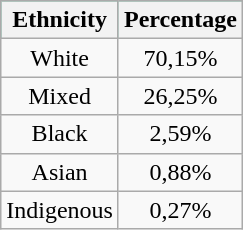<table class="wikitable" style="text-align:center">
<tr style="background:#096;" colspan="2">
<th><span>Ethnicity</span></th>
<th><span>Percentage</span></th>
</tr>
<tr>
<td>White</td>
<td>70,15%</td>
</tr>
<tr>
<td>Mixed</td>
<td>26,25%</td>
</tr>
<tr>
<td>Black</td>
<td>2,59%</td>
</tr>
<tr>
<td>Asian</td>
<td>0,88%</td>
</tr>
<tr>
<td>Indigenous</td>
<td>0,27%</td>
</tr>
</table>
